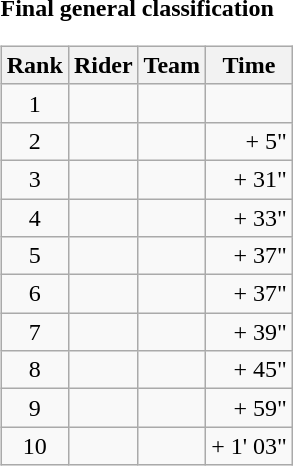<table>
<tr>
<td><strong>Final general classification</strong><br><table class="wikitable">
<tr>
<th scope="col">Rank</th>
<th scope="col">Rider</th>
<th scope="col">Team</th>
<th scope="col">Time</th>
</tr>
<tr>
<td style="text-align:center;">1</td>
<td></td>
<td></td>
<td style="text-align:right;"></td>
</tr>
<tr>
<td style="text-align:center;">2</td>
<td></td>
<td></td>
<td style="text-align:right;">+ 5"</td>
</tr>
<tr>
<td style="text-align:center;">3</td>
<td></td>
<td></td>
<td style="text-align:right;">+ 31"</td>
</tr>
<tr>
<td style="text-align:center;">4</td>
<td></td>
<td></td>
<td style="text-align:right;">+ 33"</td>
</tr>
<tr>
<td style="text-align:center;">5</td>
<td></td>
<td></td>
<td style="text-align:right;">+ 37"</td>
</tr>
<tr>
<td style="text-align:center;">6</td>
<td></td>
<td></td>
<td style="text-align:right;">+ 37"</td>
</tr>
<tr>
<td style="text-align:center;">7</td>
<td></td>
<td></td>
<td style="text-align:right;">+ 39"</td>
</tr>
<tr>
<td style="text-align:center;">8</td>
<td></td>
<td></td>
<td style="text-align:right;">+ 45"</td>
</tr>
<tr>
<td style="text-align:center;">9</td>
<td></td>
<td></td>
<td style="text-align:right;">+ 59"</td>
</tr>
<tr>
<td style="text-align:center;">10</td>
<td></td>
<td></td>
<td style="text-align:right;">+ 1' 03"</td>
</tr>
</table>
</td>
</tr>
</table>
